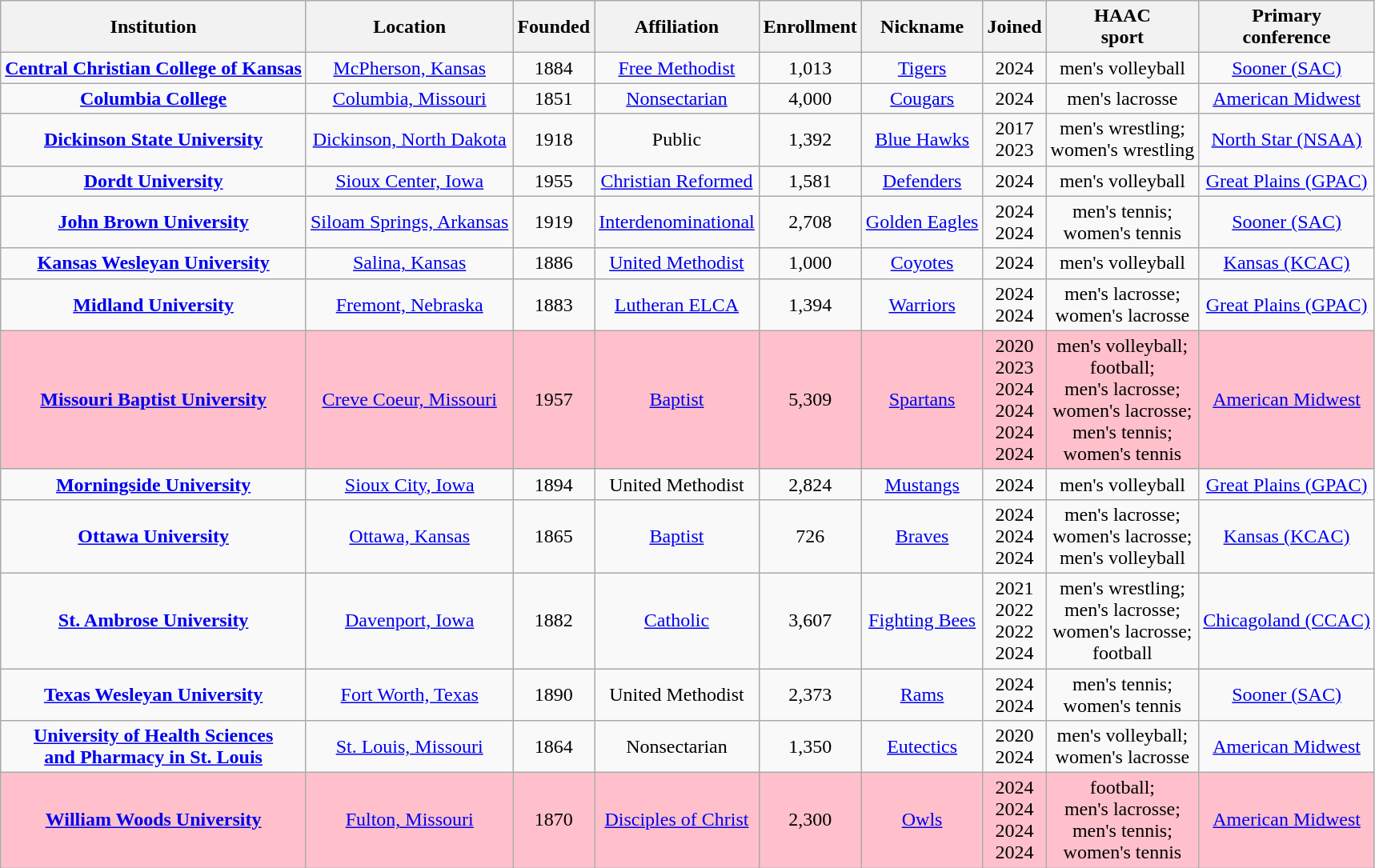<table class="wikitable sortable" style="text-align:center">
<tr>
<th>Institution</th>
<th>Location</th>
<th>Founded</th>
<th>Affiliation</th>
<th>Enrollment</th>
<th>Nickname</th>
<th>Joined</th>
<th>HAAC<br>sport</th>
<th>Primary<br>conference</th>
</tr>
<tr>
<td><strong><a href='#'>Central Christian College of Kansas</a></strong></td>
<td><a href='#'>McPherson, Kansas</a></td>
<td>1884</td>
<td><a href='#'>Free Methodist</a></td>
<td>1,013</td>
<td><a href='#'>Tigers</a></td>
<td>2024</td>
<td>men's volleyball</td>
<td><a href='#'>Sooner (SAC)</a></td>
</tr>
<tr>
<td><strong><a href='#'>Columbia College</a></strong></td>
<td><a href='#'>Columbia, Missouri</a></td>
<td>1851</td>
<td><a href='#'>Nonsectarian</a></td>
<td>4,000</td>
<td><a href='#'>Cougars</a></td>
<td>2024</td>
<td>men's lacrosse</td>
<td><a href='#'>American Midwest</a></td>
</tr>
<tr>
<td><strong><a href='#'>Dickinson State University</a></strong></td>
<td><a href='#'>Dickinson, North Dakota</a></td>
<td>1918</td>
<td>Public</td>
<td>1,392</td>
<td><a href='#'>Blue Hawks</a></td>
<td>2017<br>2023</td>
<td>men's wrestling;<br>women's wrestling</td>
<td><a href='#'>North Star (NSAA)</a></td>
</tr>
<tr>
<td><strong><a href='#'>Dordt University</a></strong></td>
<td><a href='#'>Sioux Center, Iowa</a></td>
<td>1955</td>
<td><a href='#'>Christian Reformed</a></td>
<td>1,581</td>
<td><a href='#'>Defenders</a></td>
<td>2024</td>
<td>men's volleyball</td>
<td><a href='#'>Great Plains (GPAC)</a></td>
</tr>
<tr>
<td><strong><a href='#'>John Brown University</a></strong></td>
<td><a href='#'>Siloam Springs, Arkansas</a></td>
<td>1919</td>
<td><a href='#'>Interdenominational</a></td>
<td>2,708</td>
<td><a href='#'>Golden Eagles</a></td>
<td>2024<br>2024</td>
<td>men's tennis;<br>women's tennis</td>
<td><a href='#'>Sooner (SAC)</a></td>
</tr>
<tr>
<td><strong><a href='#'>Kansas Wesleyan University</a></strong></td>
<td><a href='#'>Salina, Kansas</a></td>
<td>1886</td>
<td><a href='#'>United Methodist</a></td>
<td>1,000</td>
<td><a href='#'>Coyotes</a></td>
<td>2024</td>
<td>men's volleyball</td>
<td><a href='#'>Kansas (KCAC)</a></td>
</tr>
<tr>
<td><strong><a href='#'>Midland University</a></strong></td>
<td><a href='#'>Fremont, Nebraska</a></td>
<td>1883</td>
<td><a href='#'>Lutheran ELCA</a></td>
<td>1,394</td>
<td><a href='#'>Warriors</a></td>
<td>2024<br>2024</td>
<td>men's lacrosse;<br>women's lacrosse</td>
<td><a href='#'>Great Plains (GPAC)</a></td>
</tr>
<tr bgcolor=pink>
<td><strong><a href='#'>Missouri Baptist University</a></strong></td>
<td><a href='#'>Creve Coeur, Missouri</a></td>
<td>1957</td>
<td><a href='#'>Baptist</a></td>
<td>5,309</td>
<td><a href='#'>Spartans</a></td>
<td>2020<br>2023<br>2024<br>2024<br>2024<br>2024</td>
<td>men's volleyball;<br>football;<br>men's lacrosse;<br>women's lacrosse;<br>men's tennis;<br>women's tennis</td>
<td><a href='#'>American Midwest</a></td>
</tr>
<tr>
<td><strong><a href='#'>Morningside University</a></strong></td>
<td><a href='#'>Sioux City, Iowa</a></td>
<td>1894</td>
<td>United Methodist</td>
<td>2,824</td>
<td><a href='#'>Mustangs</a></td>
<td>2024</td>
<td>men's volleyball</td>
<td><a href='#'>Great Plains (GPAC)</a></td>
</tr>
<tr>
<td><strong><a href='#'>Ottawa University</a></strong></td>
<td><a href='#'>Ottawa, Kansas</a></td>
<td>1865</td>
<td><a href='#'>Baptist</a></td>
<td>726</td>
<td><a href='#'>Braves</a></td>
<td>2024<br>2024<br>2024</td>
<td>men's lacrosse;<br>women's lacrosse;<br>men's volleyball</td>
<td><a href='#'>Kansas (KCAC)</a></td>
</tr>
<tr>
<td><strong><a href='#'>St. Ambrose University</a></strong></td>
<td><a href='#'>Davenport, Iowa</a></td>
<td>1882</td>
<td><a href='#'>Catholic</a><br></td>
<td>3,607</td>
<td><a href='#'>Fighting Bees</a></td>
<td>2021<br>2022<br>2022<br>2024</td>
<td>men's wrestling;<br>men's lacrosse;<br>women's lacrosse;<br>football</td>
<td><a href='#'>Chicagoland (CCAC)</a></td>
</tr>
<tr>
<td><strong><a href='#'>Texas Wesleyan University</a></strong></td>
<td><a href='#'>Fort Worth, Texas</a></td>
<td>1890</td>
<td>United Methodist</td>
<td>2,373</td>
<td><a href='#'>Rams</a></td>
<td>2024<br>2024</td>
<td>men's tennis;<br>women's tennis</td>
<td><a href='#'>Sooner (SAC)</a></td>
</tr>
<tr>
<td><strong><a href='#'>University of Health Sciences<br>and Pharmacy in St. Louis</a></strong></td>
<td><a href='#'>St. Louis, Missouri</a></td>
<td>1864</td>
<td>Nonsectarian</td>
<td>1,350</td>
<td><a href='#'>Eutectics</a></td>
<td>2020<br>2024</td>
<td>men's volleyball;<br>women's lacrosse</td>
<td><a href='#'>American Midwest</a></td>
</tr>
<tr bgcolor=pink>
<td><strong><a href='#'>William Woods University</a></strong></td>
<td><a href='#'>Fulton, Missouri</a></td>
<td>1870</td>
<td><a href='#'>Disciples of Christ</a></td>
<td>2,300</td>
<td><a href='#'>Owls</a></td>
<td>2024<br>2024<br>2024<br>2024</td>
<td>football;<br>men's lacrosse;<br>men's tennis;<br>women's tennis</td>
<td><a href='#'>American Midwest</a></td>
</tr>
</table>
